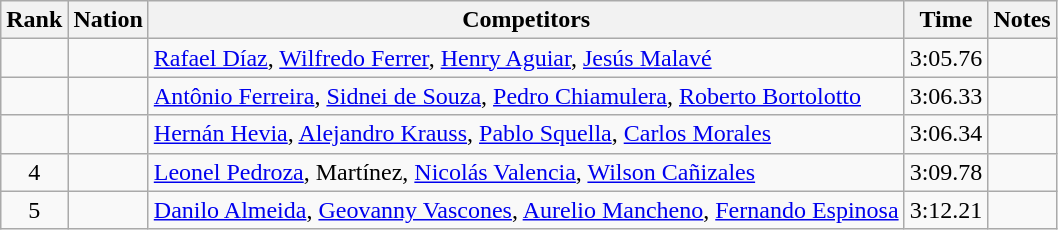<table class="wikitable sortable" style="text-align:center">
<tr>
<th>Rank</th>
<th>Nation</th>
<th>Competitors</th>
<th>Time</th>
<th>Notes</th>
</tr>
<tr>
<td></td>
<td align=left></td>
<td align=left><a href='#'>Rafael Díaz</a>, <a href='#'>Wilfredo Ferrer</a>, <a href='#'>Henry Aguiar</a>, <a href='#'>Jesús Malavé</a></td>
<td>3:05.76</td>
<td></td>
</tr>
<tr>
<td></td>
<td align=left></td>
<td align=left><a href='#'>Antônio Ferreira</a>, <a href='#'>Sidnei de Souza</a>, <a href='#'>Pedro Chiamulera</a>, <a href='#'>Roberto Bortolotto</a></td>
<td>3:06.33</td>
<td></td>
</tr>
<tr>
<td></td>
<td align=left></td>
<td align=left><a href='#'>Hernán Hevia</a>, <a href='#'>Alejandro Krauss</a>, <a href='#'>Pablo Squella</a>, <a href='#'>Carlos Morales</a></td>
<td>3:06.34</td>
<td></td>
</tr>
<tr>
<td>4</td>
<td align=left></td>
<td align=left><a href='#'>Leonel Pedroza</a>, Martínez, <a href='#'>Nicolás Valencia</a>, <a href='#'>Wilson Cañizales</a></td>
<td>3:09.78</td>
<td></td>
</tr>
<tr>
<td>5</td>
<td align=left></td>
<td align=left><a href='#'>Danilo Almeida</a>, <a href='#'>Geovanny Vascones</a>, <a href='#'>Aurelio Mancheno</a>, <a href='#'>Fernando Espinosa</a></td>
<td>3:12.21</td>
<td></td>
</tr>
</table>
